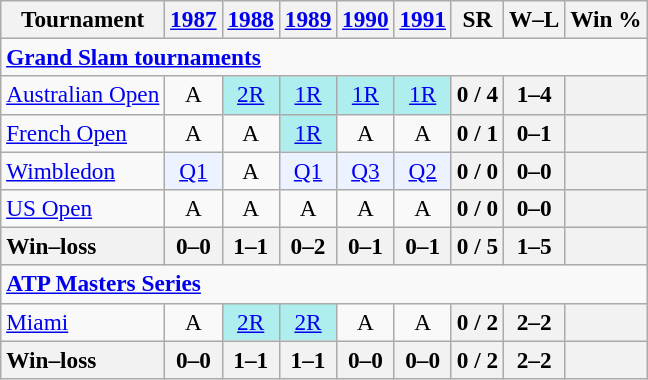<table class=wikitable style=text-align:center;font-size:97%>
<tr>
<th>Tournament</th>
<th><a href='#'>1987</a></th>
<th><a href='#'>1988</a></th>
<th><a href='#'>1989</a></th>
<th><a href='#'>1990</a></th>
<th><a href='#'>1991</a></th>
<th>SR</th>
<th>W–L</th>
<th>Win %</th>
</tr>
<tr>
<td colspan=23 align=left><strong><a href='#'>Grand Slam tournaments</a></strong></td>
</tr>
<tr>
<td align=left><a href='#'>Australian Open</a></td>
<td>A</td>
<td bgcolor=afeeee><a href='#'>2R</a></td>
<td bgcolor=afeeee><a href='#'>1R</a></td>
<td bgcolor=afeeee><a href='#'>1R</a></td>
<td bgcolor=afeeee><a href='#'>1R</a></td>
<th>0 / 4</th>
<th>1–4</th>
<th></th>
</tr>
<tr>
<td align=left><a href='#'>French Open</a></td>
<td>A</td>
<td>A</td>
<td bgcolor=afeeee><a href='#'>1R</a></td>
<td>A</td>
<td>A</td>
<th>0 / 1</th>
<th>0–1</th>
<th></th>
</tr>
<tr>
<td align=left><a href='#'>Wimbledon</a></td>
<td bgcolor=ecf2ff><a href='#'>Q1</a></td>
<td>A</td>
<td bgcolor=ecf2ff><a href='#'>Q1</a></td>
<td bgcolor=ecf2ff><a href='#'>Q3</a></td>
<td bgcolor=ecf2ff><a href='#'>Q2</a></td>
<th>0 / 0</th>
<th>0–0</th>
<th></th>
</tr>
<tr>
<td align=left><a href='#'>US Open</a></td>
<td>A</td>
<td>A</td>
<td>A</td>
<td>A</td>
<td>A</td>
<th>0 / 0</th>
<th>0–0</th>
<th></th>
</tr>
<tr>
<th style=text-align:left>Win–loss</th>
<th>0–0</th>
<th>1–1</th>
<th>0–2</th>
<th>0–1</th>
<th>0–1</th>
<th>0 / 5</th>
<th>1–5</th>
<th></th>
</tr>
<tr>
<td colspan=23 align=left><strong><a href='#'>ATP Masters Series</a></strong></td>
</tr>
<tr>
<td align=left><a href='#'>Miami</a></td>
<td>A</td>
<td bgcolor=afeeee><a href='#'>2R</a></td>
<td bgcolor=afeeee><a href='#'>2R</a></td>
<td>A</td>
<td>A</td>
<th>0 / 2</th>
<th>2–2</th>
<th></th>
</tr>
<tr>
<th style=text-align:left>Win–loss</th>
<th>0–0</th>
<th>1–1</th>
<th>1–1</th>
<th>0–0</th>
<th>0–0</th>
<th>0 / 2</th>
<th>2–2</th>
<th></th>
</tr>
</table>
